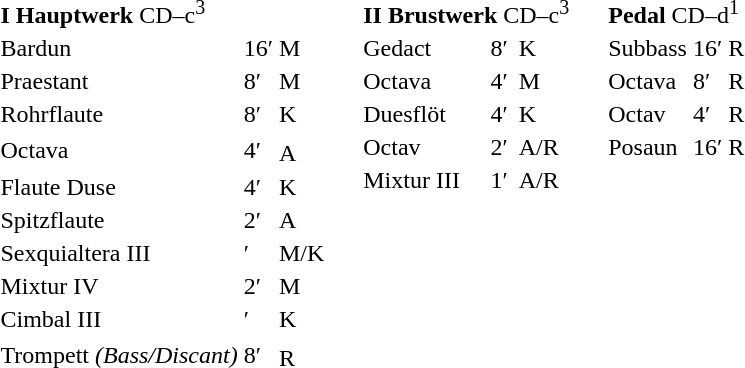<table border="0" cellspacing="0" cellpadding="10" style="border-collapse:collapse;">
<tr>
<td style="vertical-align:top"><br><table border="0">
<tr>
<td colspan="3"><strong>I Hauptwerk</strong> CD–c<sup>3</sup></td>
</tr>
<tr>
<td>Bardun</td>
<td>16′</td>
<td>M</td>
</tr>
<tr>
<td>Praestant</td>
<td>8′</td>
<td>M</td>
</tr>
<tr>
<td>Rohrflaute</td>
<td>8′</td>
<td>K</td>
</tr>
<tr>
<td>Octava</td>
<td>4′</td>
<td>A<sup></sup></td>
</tr>
<tr>
<td>Flaute Duse</td>
<td>4′</td>
<td>K</td>
</tr>
<tr>
<td>Spitzflaute</td>
<td>2′</td>
<td>A</td>
</tr>
<tr>
<td>Sexquialtera III</td>
<td>′</td>
<td>M/K</td>
</tr>
<tr>
<td>Mixtur IV</td>
<td>2′</td>
<td>M</td>
</tr>
<tr>
<td>Cimbal III</td>
<td>′</td>
<td>K</td>
</tr>
<tr>
<td>Trompett <em>(Bass/Discant)</em></td>
<td>8′</td>
<td>R<sup></sup></td>
</tr>
</table>
</td>
<td style="vertical-align:top"><br><table border="0">
<tr>
<td colspan="3"><strong>II Brustwerk</strong> CD–c<sup>3</sup></td>
</tr>
<tr>
<td>Gedact</td>
<td>8′</td>
<td>K</td>
</tr>
<tr>
<td>Octava</td>
<td>4′</td>
<td>M</td>
</tr>
<tr>
<td>Duesflöt</td>
<td>4′</td>
<td>K</td>
</tr>
<tr>
<td>Octav</td>
<td>2′</td>
<td>A/R</td>
</tr>
<tr>
<td>Mixtur III</td>
<td>1′</td>
<td>A/R</td>
</tr>
</table>
</td>
<td style="vertical-align:top"><br><table border="0">
<tr>
<td colspan="3"><strong>Pedal</strong> CD–d<sup>1</sup></td>
</tr>
<tr>
<td>Subbass</td>
<td>16′</td>
<td>R</td>
</tr>
<tr>
<td>Octava</td>
<td>8′</td>
<td>R</td>
</tr>
<tr>
<td>Octav</td>
<td>4′</td>
<td>R</td>
</tr>
<tr>
<td>Posaun</td>
<td>16′</td>
<td>R</td>
</tr>
</table>
</td>
</tr>
</table>
